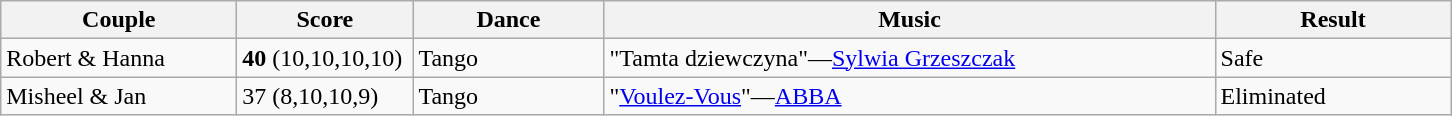<table class="wikitable">
<tr>
<th style="width:150px;">Couple</th>
<th style="width:110px;">Score</th>
<th style="width:120px;">Dance</th>
<th style="width:400px;">Music</th>
<th style="width:150px;">Result</th>
</tr>
<tr>
<td>Robert & Hanna</td>
<td><strong>40</strong> (10,10,10,10)</td>
<td>Tango</td>
<td>"Tamta dziewczyna"—<a href='#'>Sylwia Grzeszczak</a></td>
<td>Safe</td>
</tr>
<tr>
<td>Misheel & Jan</td>
<td>37 (8,10,10,9)</td>
<td>Tango</td>
<td>"<a href='#'>Voulez-Vous</a>"—<a href='#'>ABBA</a></td>
<td>Eliminated</td>
</tr>
</table>
